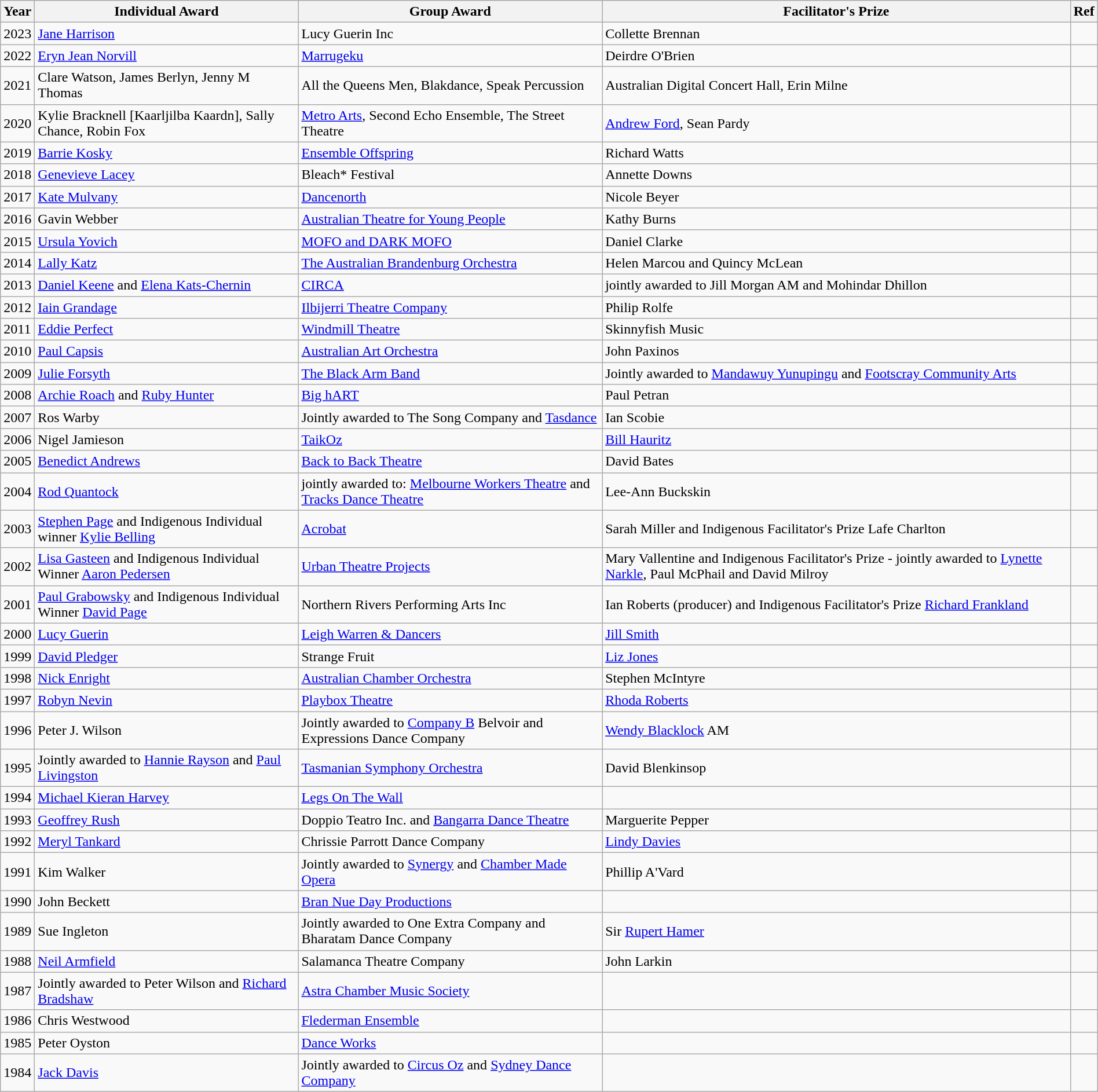<table class="wikitable" style="width: 100%">
<tr>
<th>Year</th>
<th>Individual Award</th>
<th>Group Award</th>
<th>Facilitator's Prize</th>
<th>Ref</th>
</tr>
<tr>
<td>2023</td>
<td><a href='#'>Jane Harrison</a></td>
<td>Lucy Guerin Inc</td>
<td>Collette Brennan</td>
<td></td>
</tr>
<tr>
<td>2022</td>
<td><a href='#'>Eryn Jean Norvill</a></td>
<td><a href='#'>Marrugeku</a></td>
<td>Deirdre O'Brien</td>
<td></td>
</tr>
<tr>
<td>2021</td>
<td>Clare Watson, James Berlyn, Jenny M Thomas</td>
<td>All the Queens Men, Blakdance, Speak Percussion</td>
<td>Australian Digital Concert Hall, Erin Milne</td>
<td></td>
</tr>
<tr>
<td>2020</td>
<td>Kylie Bracknell [Kaarljilba Kaardn], Sally Chance, Robin Fox</td>
<td><a href='#'>Metro Arts</a>, Second Echo Ensemble, The Street Theatre</td>
<td><a href='#'>Andrew Ford</a>, Sean Pardy</td>
<td></td>
</tr>
<tr>
<td>2019</td>
<td><a href='#'>Barrie Kosky</a></td>
<td><a href='#'>Ensemble Offspring</a></td>
<td>Richard Watts</td>
<td></td>
</tr>
<tr>
<td>2018</td>
<td><a href='#'>Genevieve Lacey</a></td>
<td>Bleach* Festival</td>
<td>Annette Downs</td>
<td></td>
</tr>
<tr>
<td>2017</td>
<td><a href='#'>Kate Mulvany</a></td>
<td><a href='#'>Dancenorth</a></td>
<td>Nicole Beyer</td>
<td></td>
</tr>
<tr>
<td>2016</td>
<td>Gavin Webber</td>
<td><a href='#'>Australian Theatre for Young People</a></td>
<td>Kathy Burns</td>
<td></td>
</tr>
<tr>
<td>2015</td>
<td><a href='#'>Ursula Yovich</a></td>
<td><a href='#'>MOFO and DARK MOFO</a></td>
<td>Daniel Clarke</td>
<td></td>
</tr>
<tr>
<td>2014</td>
<td><a href='#'>Lally Katz</a></td>
<td><a href='#'>The Australian Brandenburg Orchestra</a></td>
<td>Helen Marcou and Quincy McLean</td>
<td></td>
</tr>
<tr>
<td>2013</td>
<td><a href='#'>Daniel Keene</a> and <a href='#'>Elena Kats-Chernin</a></td>
<td><a href='#'>CIRCA</a></td>
<td>jointly awarded to Jill Morgan AM and Mohindar Dhillon</td>
<td></td>
</tr>
<tr>
<td>2012</td>
<td><a href='#'>Iain Grandage</a></td>
<td><a href='#'>Ilbijerri Theatre Company</a></td>
<td>Philip Rolfe</td>
<td></td>
</tr>
<tr>
<td>2011</td>
<td><a href='#'>Eddie Perfect</a></td>
<td><a href='#'>Windmill Theatre</a></td>
<td>Skinnyfish Music</td>
<td></td>
</tr>
<tr>
<td>2010</td>
<td><a href='#'>Paul Capsis</a></td>
<td><a href='#'>Australian Art Orchestra</a></td>
<td>John Paxinos</td>
<td></td>
</tr>
<tr>
<td>2009</td>
<td><a href='#'>Julie Forsyth</a></td>
<td><a href='#'>The Black Arm Band</a></td>
<td>Jointly awarded to <a href='#'>Mandawuy Yunupingu</a> and <a href='#'>Footscray Community Arts</a></td>
<td></td>
</tr>
<tr>
<td>2008</td>
<td><a href='#'>Archie Roach</a> and <a href='#'>Ruby Hunter</a></td>
<td><a href='#'>Big hART</a></td>
<td>Paul Petran</td>
<td></td>
</tr>
<tr>
<td>2007</td>
<td>Ros Warby</td>
<td>Jointly awarded to The Song Company and <a href='#'>Tasdance</a></td>
<td>Ian Scobie</td>
<td></td>
</tr>
<tr>
<td>2006</td>
<td>Nigel Jamieson</td>
<td><a href='#'>TaikOz</a></td>
<td><a href='#'>Bill Hauritz</a></td>
<td></td>
</tr>
<tr>
<td>2005</td>
<td><a href='#'>Benedict Andrews</a></td>
<td><a href='#'>Back to Back Theatre</a></td>
<td>David Bates</td>
<td></td>
</tr>
<tr>
<td>2004</td>
<td><a href='#'>Rod Quantock</a></td>
<td>jointly awarded to: <a href='#'>Melbourne Workers Theatre</a> and <a href='#'>Tracks Dance Theatre</a></td>
<td>Lee-Ann Buckskin</td>
<td></td>
</tr>
<tr>
<td>2003</td>
<td><a href='#'>Stephen Page</a> and Indigenous Individual winner <a href='#'>Kylie Belling</a></td>
<td><a href='#'>Acrobat</a></td>
<td>Sarah Miller and Indigenous Facilitator's Prize Lafe Charlton</td>
<td></td>
</tr>
<tr>
<td>2002</td>
<td><a href='#'>Lisa Gasteen</a> and Indigenous Individual Winner <a href='#'>Aaron Pedersen</a></td>
<td><a href='#'>Urban Theatre Projects</a></td>
<td>Mary Vallentine and Indigenous Facilitator's Prize - jointly awarded to <a href='#'>Lynette Narkle</a>, Paul McPhail and David Milroy</td>
<td></td>
</tr>
<tr>
<td>2001</td>
<td><a href='#'>Paul Grabowsky</a> and Indigenous Individual Winner <a href='#'>David Page</a></td>
<td>Northern Rivers Performing Arts Inc</td>
<td>Ian Roberts (producer) and Indigenous Facilitator's Prize <a href='#'>Richard Frankland</a></td>
<td></td>
</tr>
<tr>
<td>2000</td>
<td><a href='#'>Lucy Guerin</a></td>
<td><a href='#'>Leigh Warren & Dancers</a></td>
<td><a href='#'>Jill Smith</a></td>
<td></td>
</tr>
<tr>
<td>1999</td>
<td><a href='#'>David Pledger</a></td>
<td>Strange Fruit</td>
<td><a href='#'>Liz Jones</a></td>
<td></td>
</tr>
<tr>
<td>1998</td>
<td><a href='#'>Nick Enright</a></td>
<td><a href='#'>Australian Chamber Orchestra</a></td>
<td>Stephen McIntyre</td>
<td></td>
</tr>
<tr>
<td>1997</td>
<td><a href='#'>Robyn Nevin</a></td>
<td><a href='#'>Playbox Theatre</a></td>
<td><a href='#'>Rhoda Roberts</a></td>
<td></td>
</tr>
<tr>
<td>1996</td>
<td>Peter J. Wilson</td>
<td>Jointly awarded to <a href='#'>Company B</a> Belvoir and Expressions Dance Company</td>
<td><a href='#'>Wendy Blacklock</a> AM</td>
<td></td>
</tr>
<tr>
<td>1995</td>
<td>Jointly awarded to <a href='#'>Hannie Rayson</a> and <a href='#'>Paul Livingston</a></td>
<td><a href='#'>Tasmanian Symphony Orchestra</a></td>
<td>David Blenkinsop</td>
<td></td>
</tr>
<tr>
<td>1994</td>
<td><a href='#'>Michael Kieran Harvey</a></td>
<td><a href='#'>Legs On The Wall</a></td>
<td></td>
<td></td>
</tr>
<tr>
<td>1993</td>
<td><a href='#'>Geoffrey Rush</a></td>
<td jointly awarded to>Doppio Teatro Inc. and <a href='#'>Bangarra Dance Theatre</a></td>
<td>Marguerite Pepper</td>
<td></td>
</tr>
<tr>
<td>1992</td>
<td><a href='#'>Meryl Tankard</a></td>
<td>Chrissie Parrott Dance Company</td>
<td><a href='#'>Lindy Davies</a></td>
<td></td>
</tr>
<tr>
<td>1991</td>
<td>Kim Walker</td>
<td>Jointly awarded to <a href='#'>Synergy</a> and <a href='#'>Chamber Made Opera</a></td>
<td>Phillip A'Vard</td>
<td></td>
</tr>
<tr>
<td>1990</td>
<td>John Beckett</td>
<td><a href='#'>Bran Nue Day Productions</a></td>
<td></td>
</tr>
<tr>
<td>1989</td>
<td>Sue Ingleton</td>
<td jointly awarded to>Jointly awarded to One Extra Company and Bharatam Dance Company</td>
<td>Sir <a href='#'>Rupert Hamer</a></td>
<td></td>
</tr>
<tr>
<td>1988</td>
<td><a href='#'>Neil Armfield</a></td>
<td>Salamanca Theatre Company</td>
<td>John Larkin</td>
<td></td>
</tr>
<tr>
<td>1987</td>
<td>Jointly awarded to Peter Wilson and <a href='#'>Richard Bradshaw</a></td>
<td><a href='#'>Astra Chamber Music Society</a></td>
<td></td>
<td></td>
</tr>
<tr>
<td>1986</td>
<td>Chris Westwood</td>
<td><a href='#'>Flederman Ensemble</a></td>
<td></td>
</tr>
<tr>
<td>1985</td>
<td>Peter Oyston</td>
<td><a href='#'>Dance Works</a></td>
<td></td>
<td></td>
</tr>
<tr>
<td>1984</td>
<td><a href='#'>Jack Davis</a></td>
<td>Jointly awarded to <a href='#'>Circus Oz</a> and <a href='#'>Sydney Dance Company</a></td>
<td></td>
<td></td>
</tr>
</table>
